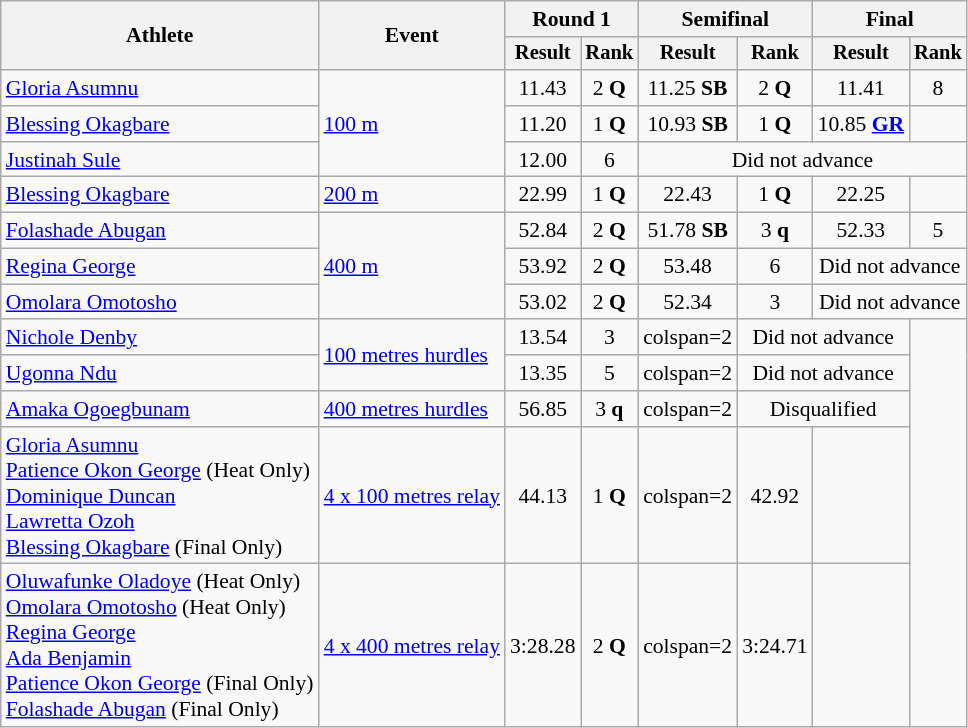<table class=wikitable style="font-size:90%">
<tr>
<th rowspan="2">Athlete</th>
<th rowspan="2">Event</th>
<th colspan="2">Round 1</th>
<th colspan="2">Semifinal</th>
<th colspan="2">Final</th>
</tr>
<tr style="font-size:95%">
<th>Result</th>
<th>Rank</th>
<th>Result</th>
<th>Rank</th>
<th>Result</th>
<th>Rank</th>
</tr>
<tr align=center>
<td align=left><a href='#'>Gloria Asumnu</a></td>
<td style="text-align:left;" rowspan="3"><a href='#'>100 m</a></td>
<td>11.43</td>
<td>2 <strong>Q</strong></td>
<td>11.25 <strong>SB</strong></td>
<td>2 <strong>Q</strong></td>
<td>11.41</td>
<td>8</td>
</tr>
<tr align=center>
<td align=left><a href='#'>Blessing Okagbare</a></td>
<td>11.20</td>
<td>1 <strong>Q</strong></td>
<td>10.93 <strong>SB</strong></td>
<td>1 <strong>Q</strong></td>
<td>10.85 <strong><a href='#'>GR</a></strong></td>
<td></td>
</tr>
<tr align=center>
<td align=left><a href='#'>Justinah Sule</a></td>
<td>12.00</td>
<td>6</td>
<td colspan="4">Did not advance</td>
</tr>
<tr align=center>
<td align=left><a href='#'>Blessing Okagbare</a></td>
<td align=left><a href='#'>200 m</a></td>
<td>22.99</td>
<td>1 <strong>Q</strong></td>
<td>22.43</td>
<td>1 <strong>Q</strong></td>
<td>22.25</td>
<td></td>
</tr>
<tr align=center>
<td align=left><a href='#'>Folashade Abugan</a></td>
<td style="text-align:left;" rowspan="3"><a href='#'>400 m</a></td>
<td>52.84</td>
<td>2 <strong>Q</strong></td>
<td>51.78 <strong>SB</strong></td>
<td>3 <strong>q</strong></td>
<td>52.33</td>
<td>5</td>
</tr>
<tr align=center>
<td align=left><a href='#'>Regina George</a></td>
<td>53.92</td>
<td>2 <strong>Q</strong></td>
<td>53.48</td>
<td>6</td>
<td colspan="2">Did not advance</td>
</tr>
<tr align=center>
<td align=left><a href='#'>Omolara Omotosho</a></td>
<td>53.02</td>
<td>2 <strong>Q</strong></td>
<td>52.34</td>
<td>3</td>
<td colspan="2">Did not advance</td>
</tr>
<tr align=center>
<td align=left><a href='#'>Nichole Denby</a></td>
<td style="text-align:left;" rowspan="2"><a href='#'>100 metres hurdles</a></td>
<td>13.54</td>
<td>3</td>
<td>colspan=2 </td>
<td colspan="2">Did not advance</td>
</tr>
<tr align=center>
<td align=left><a href='#'>Ugonna Ndu</a></td>
<td>13.35</td>
<td>5</td>
<td>colspan=2 </td>
<td colspan="2">Did not advance</td>
</tr>
<tr align=center>
<td align=left><a href='#'>Amaka Ogoegbunam</a></td>
<td align=left><a href='#'>400 metres hurdles</a></td>
<td>56.85</td>
<td>3 <strong>q</strong></td>
<td>colspan=2 </td>
<td colspan="2">Disqualified</td>
</tr>
<tr align=center>
<td align=left><a href='#'>Gloria Asumnu</a><br><a href='#'>Patience Okon George</a> (Heat Only)<br><a href='#'>Dominique Duncan</a><br><a href='#'>Lawretta Ozoh</a> <br><a href='#'>Blessing Okagbare</a> (Final Only)</td>
<td align=left><a href='#'>4 x 100 metres relay</a></td>
<td>44.13</td>
<td>1 <strong>Q</strong></td>
<td>colspan=2 </td>
<td>42.92</td>
<td></td>
</tr>
<tr align=center>
<td align=left><a href='#'>Oluwafunke Oladoye</a> (Heat Only)<br><a href='#'>Omolara Omotosho</a> (Heat Only)<br><a href='#'>Regina George</a><br><a href='#'>Ada Benjamin</a><br><a href='#'>Patience Okon George</a> (Final Only)<br><a href='#'>Folashade Abugan</a> (Final Only)</td>
<td align=left><a href='#'>4 x 400 metres relay</a></td>
<td>3:28.28</td>
<td>2 <strong>Q</strong></td>
<td>colspan=2 </td>
<td>3:24.71</td>
<td></td>
</tr>
</table>
